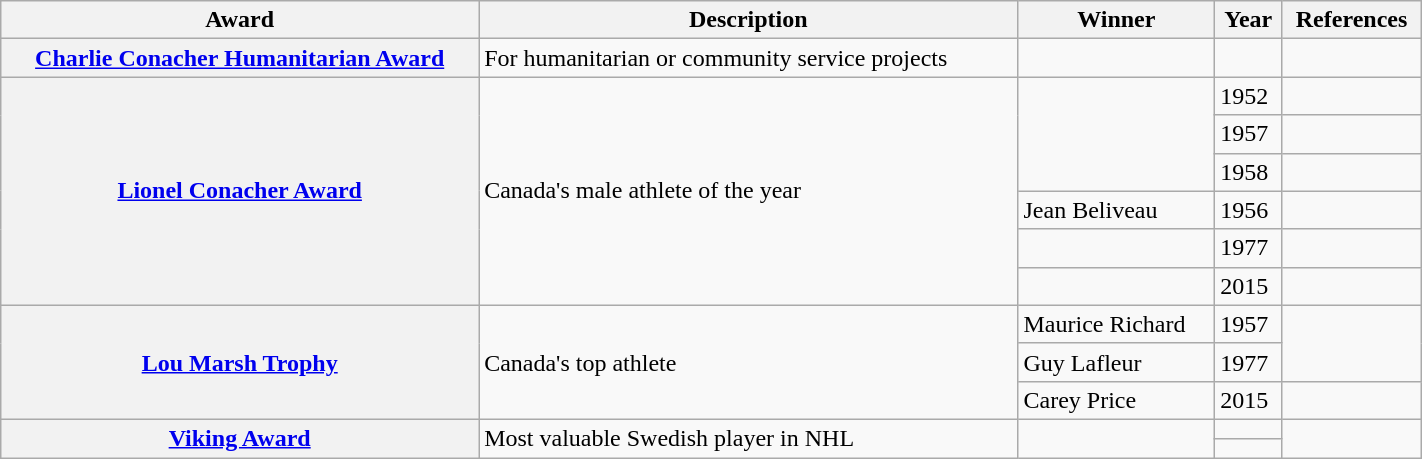<table class="wikitable sortable" width="75%">
<tr>
<th scope="col">Award</th>
<th scope="col" class="unsortable">Description</th>
<th scope="col">Winner</th>
<th scope="col">Year</th>
<th scope="col" class="unsortable">References</th>
</tr>
<tr>
<th scope="row"><a href='#'>Charlie Conacher Humanitarian Award</a></th>
<td>For humanitarian or community service projects</td>
<td></td>
<td></td>
<td></td>
</tr>
<tr>
<th scope="row" rowspan="6"><a href='#'>Lionel Conacher Award</a></th>
<td rowspan="6">Canada's male athlete of the year</td>
<td rowspan="3"></td>
<td>1952</td>
<td></td>
</tr>
<tr>
<td>1957</td>
<td></td>
</tr>
<tr>
<td>1958</td>
<td></td>
</tr>
<tr>
<td>Jean Beliveau</td>
<td>1956</td>
<td></td>
</tr>
<tr>
<td></td>
<td>1977</td>
<td></td>
</tr>
<tr>
<td></td>
<td>2015</td>
<td></td>
</tr>
<tr>
<th scope="row" rowspan="3"><a href='#'>Lou Marsh Trophy</a></th>
<td rowspan="3">Canada's top athlete</td>
<td>Maurice Richard</td>
<td>1957</td>
<td rowspan="2"></td>
</tr>
<tr>
<td>Guy Lafleur</td>
<td>1977</td>
</tr>
<tr>
<td>Carey Price</td>
<td>2015</td>
<td></td>
</tr>
<tr>
<th scope="row" rowspan="2"><a href='#'>Viking Award</a></th>
<td rowspan="2">Most valuable Swedish player in NHL</td>
<td rowspan="2"></td>
<td></td>
<td rowspan="2"></td>
</tr>
<tr>
<td></td>
</tr>
</table>
